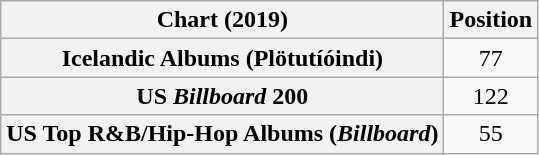<table class="wikitable sortable plainrowheajjdders" style="text-align:center">
<tr>
<th scope="col">Chart (2019)</th>
<th scope="col">Position</th>
</tr>
<tr>
<th scope="row">Icelandic Albums (Plötutíóindi)</th>
<td>77</td>
</tr>
<tr>
<th scope="row">US <em>Billboard</em> 200</th>
<td>122</td>
</tr>
<tr>
<th scope="row">US Top R&B/Hip-Hop   Albums (<em>Billboard</em>)</th>
<td>55</td>
</tr>
</table>
